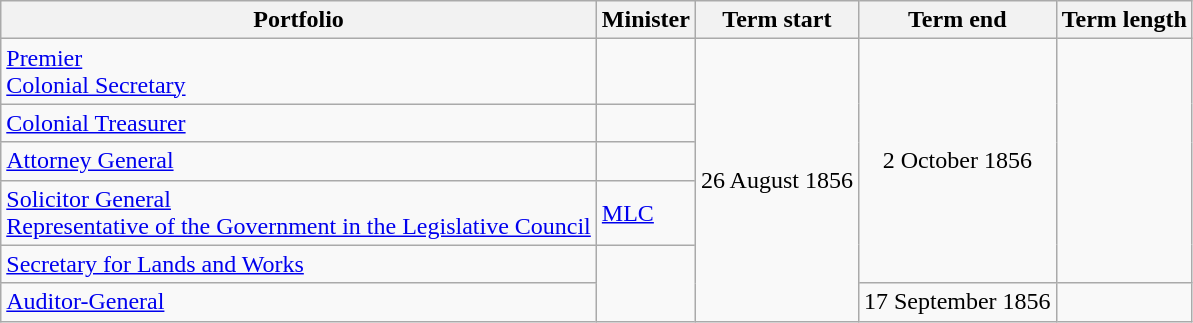<table class="wikitable sortable">
<tr>
<th>Portfolio</th>
<th>Minister</th>
<th>Term start</th>
<th>Term end</th>
<th>Term length</th>
</tr>
<tr>
<td><a href='#'>Premier</a><br><a href='#'>Colonial Secretary</a><br></td>
<td></td>
<td rowspan="6" align="center">26 August 1856</td>
<td rowspan="5" align="center">2 October 1856</td>
<td rowspan="5" align="center"></td>
</tr>
<tr>
<td><a href='#'>Colonial Treasurer</a></td>
<td></td>
</tr>
<tr>
<td><a href='#'>Attorney General</a></td>
<td></td>
</tr>
<tr>
<td><a href='#'>Solicitor General</a><br><a href='#'>Representative of the Government in the Legislative Council</a></td>
<td> <a href='#'>MLC</a></td>
</tr>
<tr>
<td><a href='#'>Secretary for Lands and Works</a></td>
<td rowspan="2"></td>
</tr>
<tr>
<td><a href='#'>Auditor-General</a></td>
<td align="center">17 September 1856</td>
<td align="center"></td>
</tr>
</table>
